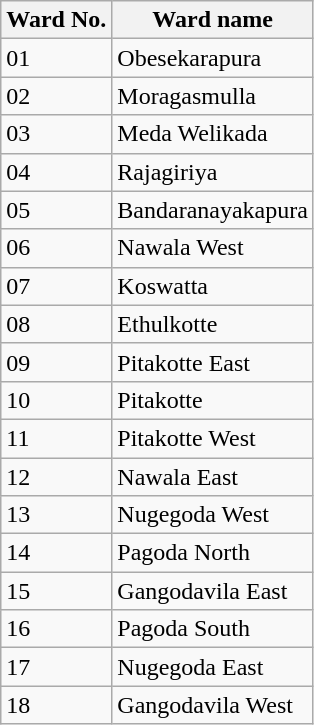<table class="wikitable">
<tr>
<th>Ward No.</th>
<th>Ward name</th>
</tr>
<tr>
<td>01</td>
<td>Obesekarapura</td>
</tr>
<tr>
<td>02</td>
<td>Moragasmulla</td>
</tr>
<tr>
<td>03</td>
<td>Meda Welikada</td>
</tr>
<tr>
<td>04</td>
<td>Rajagiriya</td>
</tr>
<tr>
<td>05</td>
<td>Bandaranayakapura</td>
</tr>
<tr>
<td>06</td>
<td>Nawala West</td>
</tr>
<tr>
<td>07</td>
<td>Koswatta</td>
</tr>
<tr>
<td>08</td>
<td>Ethulkotte</td>
</tr>
<tr>
<td>09</td>
<td>Pitakotte East</td>
</tr>
<tr>
<td>10</td>
<td>Pitakotte</td>
</tr>
<tr>
<td>11</td>
<td>Pitakotte West</td>
</tr>
<tr>
<td>12</td>
<td>Nawala East</td>
</tr>
<tr>
<td>13</td>
<td>Nugegoda West</td>
</tr>
<tr>
<td>14</td>
<td>Pagoda North</td>
</tr>
<tr>
<td>15</td>
<td>Gangodavila East</td>
</tr>
<tr>
<td>16</td>
<td>Pagoda South</td>
</tr>
<tr>
<td>17</td>
<td>Nugegoda East</td>
</tr>
<tr>
<td>18</td>
<td>Gangodavila West</td>
</tr>
</table>
